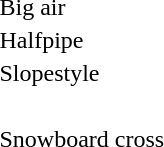<table>
<tr>
<td>Big air<br></td>
<td></td>
<td></td>
<td></td>
</tr>
<tr>
<td>Halfpipe<br></td>
<td></td>
<td></td>
<td></td>
</tr>
<tr>
<td>Slopestyle<br></td>
<td></td>
<td></td>
<td></td>
</tr>
<tr>
<td><br></td>
<td></td>
<td></td>
<td></td>
</tr>
<tr>
<td>Snowboard cross<br></td>
<td></td>
<td></td>
<td></td>
</tr>
</table>
